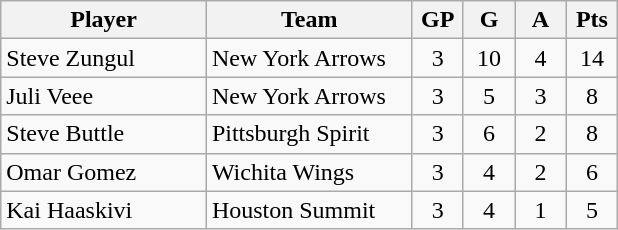<table class="wikitable">
<tr>
<th style="width:30%;">Player</th>
<th style="width:30%;">Team</th>
<th style="width:7.5%;">GP</th>
<th style="width:7.5%;">G</th>
<th style="width:7.5%;">A</th>
<th style="width:7.5%;">Pts</th>
</tr>
<tr align=center>
<td align=left>Steve Zungul</td>
<td align=left>New York Arrows</td>
<td>3</td>
<td>10</td>
<td>4</td>
<td>14</td>
</tr>
<tr align=center>
<td align=left>Juli Veee</td>
<td align=left>New York Arrows</td>
<td>3</td>
<td>5</td>
<td>3</td>
<td>8</td>
</tr>
<tr align=center>
<td align=left>Steve Buttle</td>
<td align=left>Pittsburgh Spirit</td>
<td>3</td>
<td>6</td>
<td>2</td>
<td>8</td>
</tr>
<tr align=center>
<td align=left>Omar Gomez</td>
<td align=left>Wichita Wings</td>
<td>3</td>
<td>4</td>
<td>2</td>
<td>6</td>
</tr>
<tr align=center>
<td align=left>Kai Haaskivi</td>
<td align=left>Houston Summit</td>
<td>3</td>
<td>4</td>
<td>1</td>
<td>5</td>
</tr>
</table>
